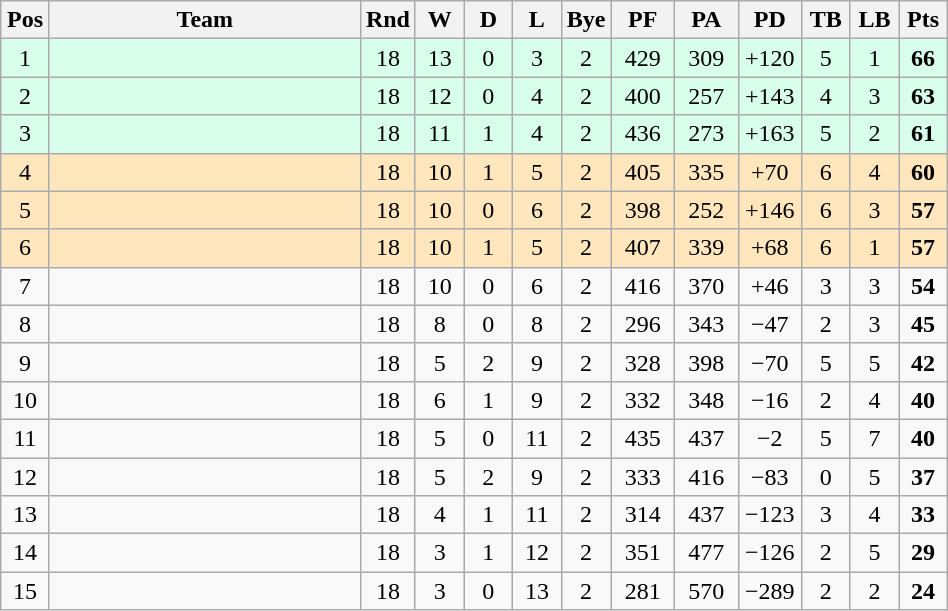<table class="wikitable" style="text-align:center">
<tr>
<th style="width:25px">Pos</th>
<th style="width:200px">Team</th>
<th style="width:25px">Rnd</th>
<th style="width:25px">W</th>
<th style="width:25px">D</th>
<th style="width:25px">L</th>
<th style="width:25px">Bye</th>
<th style="width:35px">PF</th>
<th style="width:35px">PA</th>
<th style="width:35px">PD</th>
<th style="width:25px">TB</th>
<th style="width:25px">LB</th>
<th style="width:25px">Pts</th>
</tr>
<tr style="background:#d8ffeb">
<td>1</td>
<td align=left></td>
<td>18</td>
<td>13</td>
<td>0</td>
<td>3</td>
<td>2</td>
<td>429</td>
<td>309</td>
<td>+120</td>
<td>5</td>
<td>1</td>
<td><strong>66</strong></td>
</tr>
<tr style="background:#d8ffeb">
<td>2</td>
<td align=left></td>
<td>18</td>
<td>12</td>
<td>0</td>
<td>4</td>
<td>2</td>
<td>400</td>
<td>257</td>
<td>+143</td>
<td>4</td>
<td>3</td>
<td><strong>63</strong></td>
</tr>
<tr style="background:#d8ffeb">
<td>3</td>
<td align=left></td>
<td>18</td>
<td>11</td>
<td>1</td>
<td>4</td>
<td>2</td>
<td>436</td>
<td>273</td>
<td>+163</td>
<td>5</td>
<td>2</td>
<td><strong>61</strong></td>
</tr>
<tr style="background:#ffe6bd">
<td>4</td>
<td align=left></td>
<td>18</td>
<td>10</td>
<td>1</td>
<td>5</td>
<td>2</td>
<td>405</td>
<td>335</td>
<td>+70</td>
<td>6</td>
<td>4</td>
<td><strong>60</strong></td>
</tr>
<tr style="background:#ffe6bd">
<td>5</td>
<td align=left></td>
<td>18</td>
<td>10</td>
<td>0</td>
<td>6</td>
<td>2</td>
<td>398</td>
<td>252</td>
<td>+146</td>
<td>6</td>
<td>3</td>
<td><strong>57</strong></td>
</tr>
<tr style="background:#ffe6bd">
<td>6</td>
<td align=left></td>
<td>18</td>
<td>10</td>
<td>1</td>
<td>5</td>
<td>2</td>
<td>407</td>
<td>339</td>
<td>+68</td>
<td>6</td>
<td>1</td>
<td><strong>57</strong></td>
</tr>
<tr>
<td>7</td>
<td align=left></td>
<td>18</td>
<td>10</td>
<td>0</td>
<td>6</td>
<td>2</td>
<td>416</td>
<td>370</td>
<td>+46</td>
<td>3</td>
<td>3</td>
<td><strong>54</strong></td>
</tr>
<tr>
<td>8</td>
<td align=left></td>
<td>18</td>
<td>8</td>
<td>0</td>
<td>8</td>
<td>2</td>
<td>296</td>
<td>343</td>
<td>−47</td>
<td>2</td>
<td>3</td>
<td><strong>45</strong></td>
</tr>
<tr>
<td>9</td>
<td align=left></td>
<td>18</td>
<td>5</td>
<td>2</td>
<td>9</td>
<td>2</td>
<td>328</td>
<td>398</td>
<td>−70</td>
<td>5</td>
<td>5</td>
<td><strong>42</strong></td>
</tr>
<tr>
<td>10</td>
<td align=left></td>
<td>18</td>
<td>6</td>
<td>1</td>
<td>9</td>
<td>2</td>
<td>332</td>
<td>348</td>
<td>−16</td>
<td>2</td>
<td>4</td>
<td><strong>40</strong></td>
</tr>
<tr>
<td>11</td>
<td align=left></td>
<td>18</td>
<td>5</td>
<td>0</td>
<td>11</td>
<td>2</td>
<td>435</td>
<td>437</td>
<td>−2</td>
<td>5</td>
<td>7</td>
<td><strong>40</strong></td>
</tr>
<tr>
<td>12</td>
<td align=left></td>
<td>18</td>
<td>5</td>
<td>2</td>
<td>9</td>
<td>2</td>
<td>333</td>
<td>416</td>
<td>−83</td>
<td>0</td>
<td>5</td>
<td><strong>37</strong></td>
</tr>
<tr>
<td>13</td>
<td align=left></td>
<td>18</td>
<td>4</td>
<td>1</td>
<td>11</td>
<td>2</td>
<td>314</td>
<td>437</td>
<td>−123</td>
<td>3</td>
<td>4</td>
<td><strong>33</strong></td>
</tr>
<tr>
<td>14</td>
<td align=left></td>
<td>18</td>
<td>3</td>
<td>1</td>
<td>12</td>
<td>2</td>
<td>351</td>
<td>477</td>
<td>−126</td>
<td>2</td>
<td>5</td>
<td><strong>29</strong></td>
</tr>
<tr>
<td>15</td>
<td align=left></td>
<td>18</td>
<td>3</td>
<td>0</td>
<td>13</td>
<td>2</td>
<td>281</td>
<td>570</td>
<td>−289</td>
<td>2</td>
<td>2</td>
<td><strong>24</strong></td>
</tr>
</table>
